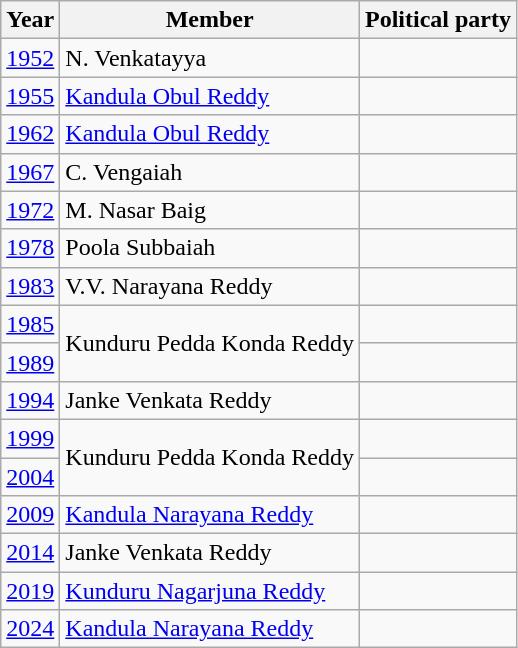<table class="wikitable sortable">
<tr>
<th>Year</th>
<th>Member</th>
<th colspan="2">Political party</th>
</tr>
<tr>
<td><a href='#'>1952</a></td>
<td>N. Venkatayya</td>
<td></td>
</tr>
<tr>
<td><a href='#'>1955</a></td>
<td><a href='#'>Kandula Obul Reddy</a></td>
<td></td>
</tr>
<tr>
<td><a href='#'>1962</a></td>
<td><a href='#'>Kandula Obul Reddy</a></td>
<td></td>
</tr>
<tr>
<td><a href='#'>1967</a></td>
<td>C. Vengaiah</td>
<td></td>
</tr>
<tr>
<td><a href='#'>1972</a></td>
<td>M. Nasar Baig</td>
<td></td>
</tr>
<tr>
<td><a href='#'>1978</a></td>
<td>Poola Subbaiah</td>
<td></td>
</tr>
<tr>
<td><a href='#'>1983</a></td>
<td>V.V. Narayana Reddy</td>
<td></td>
</tr>
<tr>
<td><a href='#'>1985</a></td>
<td rowspan=2>Kunduru Pedda Konda Reddy</td>
<td></td>
</tr>
<tr>
<td><a href='#'>1989</a></td>
</tr>
<tr>
<td><a href='#'>1994</a></td>
<td>Janke Venkata Reddy</td>
<td></td>
</tr>
<tr>
<td><a href='#'>1999</a></td>
<td rowspan=2>Kunduru Pedda Konda Reddy</td>
<td></td>
</tr>
<tr>
<td><a href='#'>2004</a></td>
</tr>
<tr>
<td><a href='#'>2009</a></td>
<td><a href='#'>Kandula Narayana Reddy</a></td>
<td></td>
</tr>
<tr>
<td><a href='#'>2014</a></td>
<td>Janke Venkata Reddy</td>
<td></td>
</tr>
<tr>
<td><a href='#'>2019</a></td>
<td><a href='#'>Kunduru Nagarjuna Reddy</a></td>
</tr>
<tr>
<td><a href='#'>2024</a></td>
<td><a href='#'>Kandula Narayana Reddy</a></td>
<td></td>
</tr>
</table>
